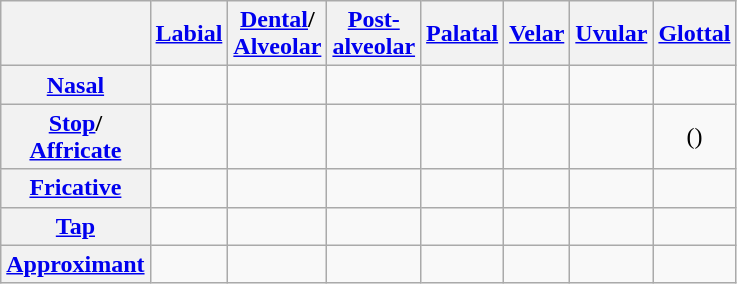<table class="wikitable" style="text-align:center">
<tr>
<th></th>
<th><a href='#'>Labial</a></th>
<th><a href='#'>Dental</a>/<br><a href='#'>Alveolar</a></th>
<th><a href='#'>Post-<br>alveolar</a></th>
<th><a href='#'>Palatal</a></th>
<th><a href='#'>Velar</a></th>
<th><a href='#'>Uvular</a></th>
<th><a href='#'>Glottal</a></th>
</tr>
<tr>
<th><a href='#'>Nasal</a></th>
<td></td>
<td></td>
<td></td>
<td></td>
<td></td>
<td></td>
<td></td>
</tr>
<tr>
<th><a href='#'>Stop</a>/<br><a href='#'>Affricate</a></th>
<td> </td>
<td> </td>
<td> </td>
<td></td>
<td> </td>
<td></td>
<td>()</td>
</tr>
<tr>
<th><a href='#'>Fricative</a></th>
<td></td>
<td> </td>
<td> </td>
<td></td>
<td> </td>
<td></td>
<td></td>
</tr>
<tr>
<th><a href='#'>Tap</a></th>
<td></td>
<td></td>
<td></td>
<td></td>
<td></td>
<td></td>
<td></td>
</tr>
<tr>
<th><a href='#'>Approximant</a></th>
<td></td>
<td></td>
<td></td>
<td></td>
<td></td>
<td></td>
<td></td>
</tr>
</table>
